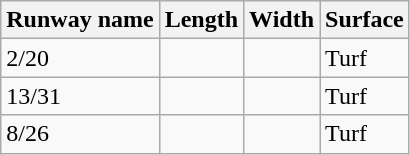<table class="wikitable">
<tr>
<th>Runway name</th>
<th>Length</th>
<th>Width</th>
<th>Surface</th>
</tr>
<tr>
<td>2/20</td>
<td></td>
<td></td>
<td>Turf</td>
</tr>
<tr>
<td>13/31</td>
<td></td>
<td></td>
<td>Turf</td>
</tr>
<tr>
<td>8/26</td>
<td></td>
<td></td>
<td>Turf</td>
</tr>
</table>
